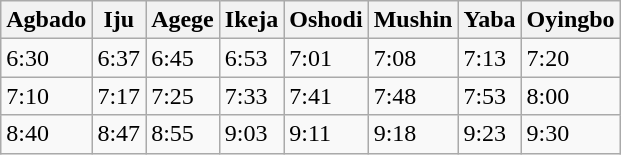<table class="wikitable">
<tr>
<th>Agbado</th>
<th>Iju</th>
<th>Agege</th>
<th>Ikeja</th>
<th>Oshodi</th>
<th>Mushin</th>
<th>Yaba</th>
<th>Oyingbo</th>
</tr>
<tr>
<td>6:30</td>
<td>6:37</td>
<td>6:45</td>
<td>6:53</td>
<td>7:01</td>
<td>7:08</td>
<td>7:13</td>
<td>7:20</td>
</tr>
<tr>
<td>7:10</td>
<td>7:17</td>
<td>7:25</td>
<td>7:33</td>
<td>7:41</td>
<td>7:48</td>
<td>7:53</td>
<td>8:00</td>
</tr>
<tr>
<td>8:40</td>
<td>8:47</td>
<td>8:55</td>
<td>9:03</td>
<td>9:11</td>
<td>9:18</td>
<td>9:23</td>
<td>9:30</td>
</tr>
</table>
